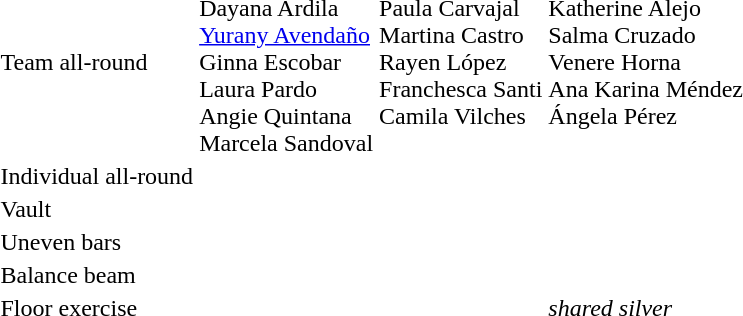<table>
<tr>
<td>Team all-round</td>
<td><br>Dayana Ardila<br><a href='#'>Yurany Avendaño</a><br>Ginna Escobar<br>Laura Pardo<br>Angie Quintana<br>Marcela Sandoval</td>
<td><br>Paula Carvajal<br>Martina Castro<br>Rayen López<br>Franchesca Santi<br>Camila Vilches<br><br></td>
<td><br>Katherine Alejo<br>Salma Cruzado<br>Venere Horna<br>Ana Karina Méndez<br>Ángela Pérez<br><br></td>
</tr>
<tr>
<td>Individual all-round</td>
<td></td>
<td></td>
<td nowrap></td>
</tr>
<tr>
<td>Vault</td>
<td nowrap></td>
<td></td>
<td></td>
</tr>
<tr>
<td>Uneven bars</td>
<td></td>
<td nowrap></td>
<td></td>
</tr>
<tr>
<td>Balance beam</td>
<td></td>
<td></td>
<td></td>
</tr>
<tr>
<td rowspan=2>Floor exercise</td>
<td rowspan=2></td>
<td></td>
<td rowspan=2><em>shared silver</em></td>
</tr>
<tr>
<td></td>
</tr>
</table>
